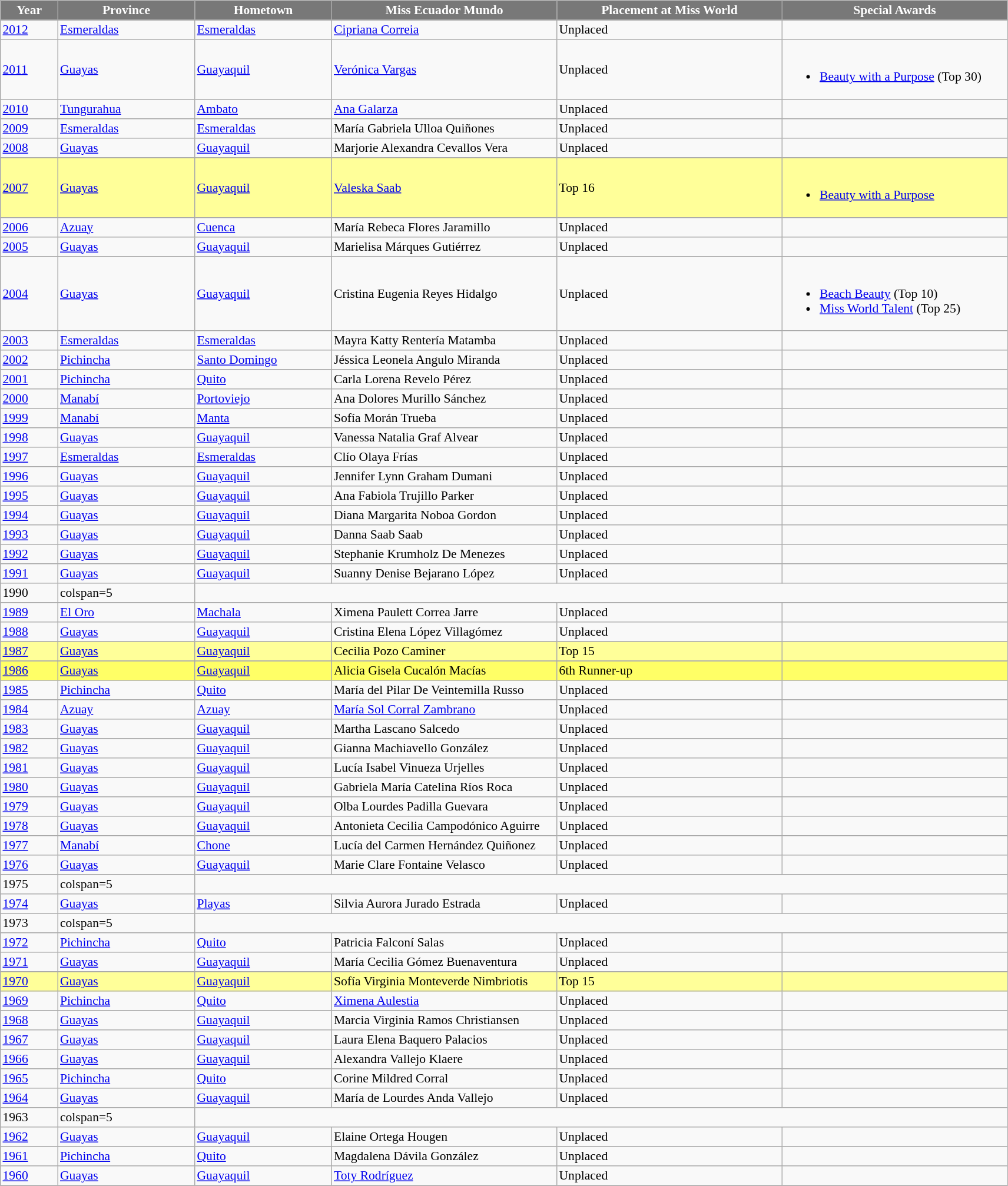<table class="sortable" border="5" cellpadding="2" cellspacing="0" align=" 0 1em 0 0" style="background: #f9f9f9; border: 1px #aaa solid; border-collapse: collapse; font-size: 90%">
<tr>
<th width="60" style="background-color:#787878;color:#FFFFFF;">Year</th>
<th width="150" style="background-color:#787878;color:#FFFFFF;">Province</th>
<th width="150" style="background-color:#787878;color:#FFFFFF;">Hometown</th>
<th width="250" style="background-color:#787878;color:#FFFFFF;">Miss Ecuador Mundo</th>
<th width="250" style="background-color:#787878;color:#FFFFFF;">Placement at Miss World</th>
<th width="250" style="background-color:#787878;color:#FFFFFF;">Special Awards</th>
</tr>
<tr>
<td><a href='#'>2012</a></td>
<td><a href='#'>Esmeraldas</a></td>
<td><a href='#'>Esmeraldas</a></td>
<td><a href='#'>Cipriana Correia</a></td>
<td>Unplaced</td>
<td></td>
</tr>
<tr>
<td><a href='#'>2011</a></td>
<td><a href='#'>Guayas</a></td>
<td><a href='#'>Guayaquil</a></td>
<td><a href='#'>Verónica Vargas</a></td>
<td>Unplaced</td>
<td align="left"><br><ul><li><a href='#'>Beauty with a Purpose</a> (Top 30)</li></ul></td>
</tr>
<tr>
<td><a href='#'>2010</a></td>
<td><a href='#'>Tungurahua</a></td>
<td><a href='#'>Ambato</a></td>
<td><a href='#'>Ana Galarza</a></td>
<td>Unplaced</td>
<td></td>
</tr>
<tr>
<td><a href='#'>2009</a></td>
<td><a href='#'>Esmeraldas</a></td>
<td><a href='#'>Esmeraldas</a></td>
<td>María Gabriela Ulloa Quiñones</td>
<td>Unplaced</td>
<td></td>
</tr>
<tr>
<td><a href='#'>2008</a></td>
<td><a href='#'>Guayas</a></td>
<td><a href='#'>Guayaquil</a></td>
<td>Marjorie Alexandra Cevallos Vera</td>
<td>Unplaced</td>
<td></td>
</tr>
<tr>
</tr>
<tr style="background-color:#FFFF99;">
<td><a href='#'>2007</a></td>
<td><a href='#'>Guayas</a></td>
<td><a href='#'>Guayaquil</a></td>
<td><a href='#'>Valeska Saab</a></td>
<td>Top 16</td>
<td align="left"><br><ul><li><a href='#'>Beauty with a Purpose</a></li></ul></td>
</tr>
<tr>
<td><a href='#'>2006</a></td>
<td><a href='#'>Azuay</a></td>
<td><a href='#'>Cuenca</a></td>
<td>María Rebeca Flores Jaramillo</td>
<td>Unplaced</td>
<td></td>
</tr>
<tr>
<td><a href='#'>2005</a></td>
<td><a href='#'>Guayas</a></td>
<td><a href='#'>Guayaquil</a></td>
<td>Marielisa Márques Gutiérrez</td>
<td>Unplaced</td>
<td></td>
</tr>
<tr>
<td><a href='#'>2004</a></td>
<td><a href='#'>Guayas</a></td>
<td><a href='#'>Guayaquil</a></td>
<td>Cristina Eugenia Reyes Hidalgo</td>
<td>Unplaced</td>
<td align="left"><br><ul><li><a href='#'>Beach Beauty</a> (Top 10)</li><li><a href='#'>Miss World Talent</a> (Top 25)</li></ul></td>
</tr>
<tr>
<td><a href='#'>2003</a></td>
<td><a href='#'>Esmeraldas</a></td>
<td><a href='#'>Esmeraldas</a></td>
<td>Mayra Katty Rentería Matamba</td>
<td>Unplaced</td>
<td></td>
</tr>
<tr>
<td><a href='#'>2002</a></td>
<td><a href='#'>Pichincha</a></td>
<td><a href='#'>Santo Domingo</a></td>
<td>Jéssica Leonela Angulo Miranda</td>
<td>Unplaced</td>
<td></td>
</tr>
<tr>
<td><a href='#'>2001</a></td>
<td><a href='#'>Pichincha</a></td>
<td><a href='#'>Quito</a></td>
<td>Carla Lorena Revelo Pérez</td>
<td>Unplaced</td>
<td></td>
</tr>
<tr>
<td><a href='#'>2000</a></td>
<td><a href='#'>Manabí</a></td>
<td><a href='#'>Portoviejo</a></td>
<td>Ana Dolores Murillo Sánchez</td>
<td>Unplaced</td>
<td></td>
</tr>
<tr>
<td><a href='#'>1999</a></td>
<td><a href='#'>Manabí</a></td>
<td><a href='#'>Manta</a></td>
<td>Sofía Morán Trueba</td>
<td>Unplaced</td>
<td></td>
</tr>
<tr>
<td><a href='#'>1998</a></td>
<td><a href='#'>Guayas</a></td>
<td><a href='#'>Guayaquil</a></td>
<td>Vanessa Natalia Graf Alvear</td>
<td>Unplaced</td>
<td></td>
</tr>
<tr>
<td><a href='#'>1997</a></td>
<td><a href='#'>Esmeraldas</a></td>
<td><a href='#'>Esmeraldas</a></td>
<td>Clío Olaya Frías</td>
<td>Unplaced</td>
<td></td>
</tr>
<tr>
<td><a href='#'>1996</a></td>
<td><a href='#'>Guayas</a></td>
<td><a href='#'>Guayaquil</a></td>
<td>Jennifer Lynn Graham Dumani</td>
<td>Unplaced</td>
<td></td>
</tr>
<tr>
<td><a href='#'>1995</a></td>
<td><a href='#'>Guayas</a></td>
<td><a href='#'>Guayaquil</a></td>
<td>Ana Fabiola Trujillo Parker</td>
<td>Unplaced</td>
<td></td>
</tr>
<tr>
<td><a href='#'>1994</a></td>
<td><a href='#'>Guayas</a></td>
<td><a href='#'>Guayaquil</a></td>
<td>Diana Margarita Noboa Gordon</td>
<td>Unplaced</td>
<td></td>
</tr>
<tr>
<td><a href='#'>1993</a></td>
<td><a href='#'>Guayas</a></td>
<td><a href='#'>Guayaquil</a></td>
<td>Danna Saab Saab</td>
<td>Unplaced</td>
<td></td>
</tr>
<tr>
<td><a href='#'>1992</a></td>
<td><a href='#'>Guayas</a></td>
<td><a href='#'>Guayaquil</a></td>
<td>Stephanie Krumholz De Menezes</td>
<td>Unplaced</td>
<td></td>
</tr>
<tr>
<td><a href='#'>1991</a></td>
<td><a href='#'>Guayas</a></td>
<td><a href='#'>Guayaquil</a></td>
<td>Suanny Denise Bejarano López</td>
<td>Unplaced</td>
<td></td>
</tr>
<tr>
<td>1990</td>
<td>colspan=5 </td>
</tr>
<tr>
<td><a href='#'>1989</a></td>
<td><a href='#'>El Oro</a></td>
<td><a href='#'>Machala</a></td>
<td>Ximena Paulett Correa Jarre</td>
<td>Unplaced</td>
<td></td>
</tr>
<tr>
<td><a href='#'>1988</a></td>
<td><a href='#'>Guayas</a></td>
<td><a href='#'>Guayaquil</a></td>
<td>Cristina Elena López Villagómez</td>
<td>Unplaced</td>
<td></td>
</tr>
<tr style="background-color:#FFFF99;">
<td><a href='#'>1987</a></td>
<td><a href='#'>Guayas</a></td>
<td><a href='#'>Guayaquil</a></td>
<td>Cecilia Pozo Caminer</td>
<td>Top 15</td>
<td></td>
</tr>
<tr>
</tr>
<tr style="background-color:#FFFF66;">
<td><a href='#'>1986</a></td>
<td><a href='#'>Guayas</a></td>
<td><a href='#'>Guayaquil</a></td>
<td>Alicia Gisela Cucalón Macías</td>
<td>6th Runner-up</td>
<td></td>
</tr>
<tr>
<td><a href='#'>1985</a></td>
<td><a href='#'>Pichincha</a></td>
<td><a href='#'>Quito</a></td>
<td>María del Pilar De Veintemilla Russo</td>
<td>Unplaced</td>
<td></td>
</tr>
<tr>
<td><a href='#'>1984</a></td>
<td><a href='#'>Azuay</a></td>
<td><a href='#'>Azuay</a></td>
<td><a href='#'>María Sol Corral Zambrano</a></td>
<td>Unplaced</td>
<td></td>
</tr>
<tr>
<td><a href='#'>1983</a></td>
<td><a href='#'>Guayas</a></td>
<td><a href='#'>Guayaquil</a></td>
<td>Martha Lascano Salcedo</td>
<td>Unplaced</td>
<td></td>
</tr>
<tr>
<td><a href='#'>1982</a></td>
<td><a href='#'>Guayas</a></td>
<td><a href='#'>Guayaquil</a></td>
<td>Gianna Machiavello González</td>
<td>Unplaced</td>
<td></td>
</tr>
<tr>
<td><a href='#'>1981</a></td>
<td><a href='#'>Guayas</a></td>
<td><a href='#'>Guayaquil</a></td>
<td>Lucía Isabel Vinueza Urjelles</td>
<td>Unplaced</td>
<td></td>
</tr>
<tr>
<td><a href='#'>1980</a></td>
<td><a href='#'>Guayas</a></td>
<td><a href='#'>Guayaquil</a></td>
<td>Gabriela María Catelina Ríos Roca</td>
<td>Unplaced</td>
<td></td>
</tr>
<tr>
<td><a href='#'>1979</a></td>
<td><a href='#'>Guayas</a></td>
<td><a href='#'>Guayaquil</a></td>
<td>Olba Lourdes Padilla Guevara</td>
<td>Unplaced</td>
<td></td>
</tr>
<tr>
<td><a href='#'>1978</a></td>
<td><a href='#'>Guayas</a></td>
<td><a href='#'>Guayaquil</a></td>
<td>Antonieta Cecilia Campodónico Aguirre</td>
<td>Unplaced</td>
<td></td>
</tr>
<tr>
<td><a href='#'>1977</a></td>
<td><a href='#'>Manabí</a></td>
<td><a href='#'>Chone</a></td>
<td>Lucía del Carmen Hernández Quiñonez</td>
<td>Unplaced</td>
<td></td>
</tr>
<tr>
<td><a href='#'>1976</a></td>
<td><a href='#'>Guayas</a></td>
<td><a href='#'>Guayaquil</a></td>
<td>Marie Clare Fontaine Velasco</td>
<td>Unplaced</td>
<td></td>
</tr>
<tr>
<td>1975</td>
<td>colspan=5 </td>
</tr>
<tr>
<td><a href='#'>1974</a></td>
<td><a href='#'>Guayas</a></td>
<td><a href='#'>Playas</a></td>
<td>Silvia Aurora Jurado Estrada</td>
<td>Unplaced</td>
<td></td>
</tr>
<tr>
<td>1973</td>
<td>colspan=5 </td>
</tr>
<tr>
<td><a href='#'>1972</a></td>
<td><a href='#'>Pichincha</a></td>
<td><a href='#'>Quito</a></td>
<td>Patricia Falconí Salas</td>
<td>Unplaced</td>
<td></td>
</tr>
<tr>
<td><a href='#'>1971</a></td>
<td><a href='#'>Guayas</a></td>
<td><a href='#'>Guayaquil</a></td>
<td>María Cecilia Gómez Buenaventura</td>
<td>Unplaced</td>
<td></td>
</tr>
<tr>
</tr>
<tr style="background-color:#FFFF99; ">
<td><a href='#'>1970</a></td>
<td><a href='#'>Guayas</a></td>
<td><a href='#'>Guayaquil</a></td>
<td>Sofía Virginia Monteverde Nimbriotis</td>
<td>Top 15</td>
<td></td>
</tr>
<tr>
<td><a href='#'>1969</a></td>
<td><a href='#'>Pichincha</a></td>
<td><a href='#'>Quito</a></td>
<td><a href='#'>Ximena Aulestia</a></td>
<td>Unplaced</td>
<td></td>
</tr>
<tr>
<td><a href='#'>1968</a></td>
<td><a href='#'>Guayas</a></td>
<td><a href='#'>Guayaquil</a></td>
<td>Marcia Virginia Ramos Christiansen</td>
<td>Unplaced</td>
<td></td>
</tr>
<tr>
<td><a href='#'>1967</a></td>
<td><a href='#'>Guayas</a></td>
<td><a href='#'>Guayaquil</a></td>
<td>Laura Elena Baquero Palacios</td>
<td>Unplaced</td>
<td></td>
</tr>
<tr>
<td><a href='#'>1966</a></td>
<td><a href='#'>Guayas</a></td>
<td><a href='#'>Guayaquil</a></td>
<td>Alexandra Vallejo Klaere</td>
<td>Unplaced</td>
<td></td>
</tr>
<tr>
<td><a href='#'>1965</a></td>
<td><a href='#'>Pichincha</a></td>
<td><a href='#'>Quito</a></td>
<td>Corine Mildred Corral</td>
<td>Unplaced</td>
<td></td>
</tr>
<tr>
<td><a href='#'>1964</a></td>
<td><a href='#'>Guayas</a></td>
<td><a href='#'>Guayaquil</a></td>
<td>María de Lourdes Anda Vallejo</td>
<td>Unplaced</td>
<td></td>
</tr>
<tr>
<td>1963</td>
<td>colspan=5 </td>
</tr>
<tr>
<td><a href='#'>1962</a></td>
<td><a href='#'>Guayas</a></td>
<td><a href='#'>Guayaquil</a></td>
<td>Elaine Ortega Hougen</td>
<td>Unplaced</td>
<td></td>
</tr>
<tr>
<td><a href='#'>1961</a></td>
<td><a href='#'>Pichincha</a></td>
<td><a href='#'>Quito</a></td>
<td>Magdalena Dávila González</td>
<td>Unplaced</td>
<td></td>
</tr>
<tr>
<td><a href='#'>1960</a></td>
<td><a href='#'>Guayas</a></td>
<td><a href='#'>Guayaquil</a></td>
<td><a href='#'>Toty Rodríguez</a></td>
<td>Unplaced</td>
<td></td>
</tr>
<tr>
</tr>
</table>
